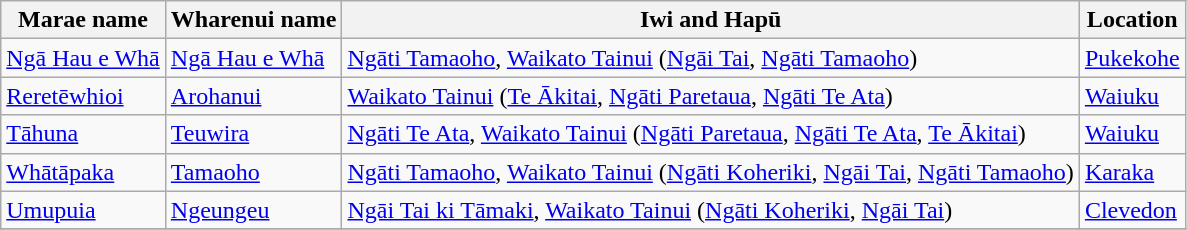<table class="wikitable sortable">
<tr>
<th>Marae name</th>
<th>Wharenui name</th>
<th>Iwi and Hapū</th>
<th>Location</th>
</tr>
<tr>
<td><a href='#'>Ngā Hau e Whā</a></td>
<td><a href='#'>Ngā Hau e Whā</a></td>
<td><a href='#'>Ngāti Tamaoho</a>, <a href='#'>Waikato Tainui</a> (<a href='#'>Ngāi Tai</a>, <a href='#'>Ngāti Tamaoho</a>)</td>
<td><a href='#'>Pukekohe</a></td>
</tr>
<tr>
<td><a href='#'>Reretēwhioi</a></td>
<td><a href='#'>Arohanui</a></td>
<td><a href='#'>Waikato Tainui</a> (<a href='#'>Te Ākitai</a>, <a href='#'>Ngāti Paretaua</a>, <a href='#'>Ngāti Te Ata</a>)</td>
<td><a href='#'>Waiuku</a></td>
</tr>
<tr>
<td><a href='#'>Tāhuna</a></td>
<td><a href='#'>Teuwira</a></td>
<td><a href='#'>Ngāti Te Ata</a>, <a href='#'>Waikato Tainui</a> (<a href='#'>Ngāti Paretaua</a>, <a href='#'>Ngāti Te Ata</a>, <a href='#'>Te Ākitai</a>)</td>
<td><a href='#'>Waiuku</a></td>
</tr>
<tr>
<td><a href='#'>Whātāpaka</a></td>
<td><a href='#'>Tamaoho</a></td>
<td><a href='#'>Ngāti Tamaoho</a>, <a href='#'>Waikato Tainui</a> (<a href='#'>Ngāti Koheriki</a>, <a href='#'>Ngāi Tai</a>, <a href='#'>Ngāti Tamaoho</a>)</td>
<td><a href='#'>Karaka</a></td>
</tr>
<tr>
<td><a href='#'>Umupuia</a></td>
<td><a href='#'>Ngeungeu</a></td>
<td><a href='#'>Ngāi Tai ki Tāmaki</a>, <a href='#'>Waikato Tainui</a> (<a href='#'>Ngāti Koheriki</a>, <a href='#'>Ngāi Tai</a>)</td>
<td><a href='#'>Clevedon</a></td>
</tr>
<tr>
</tr>
</table>
